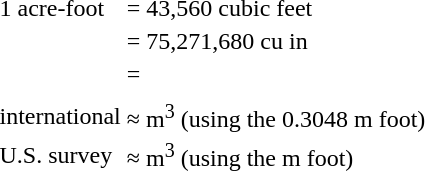<table style="padding-left: 3em">
<tr>
<td>1 acre-foot</td>
<td>= 43,560 cubic feet</td>
</tr>
<tr>
<td></td>
<td>= 75,271,680 cu in</td>
</tr>
<tr>
<td></td>
<td>=  <br></td>
</tr>
<tr>
<td></td>
<td></td>
</tr>
<tr>
<td>international</td>
<td>≈  m<sup>3</sup>  (using the 0.3048 m foot)</td>
</tr>
<tr>
<td>U.S. survey</td>
<td>≈  m<sup>3</sup> (using the  m foot)</td>
</tr>
</table>
